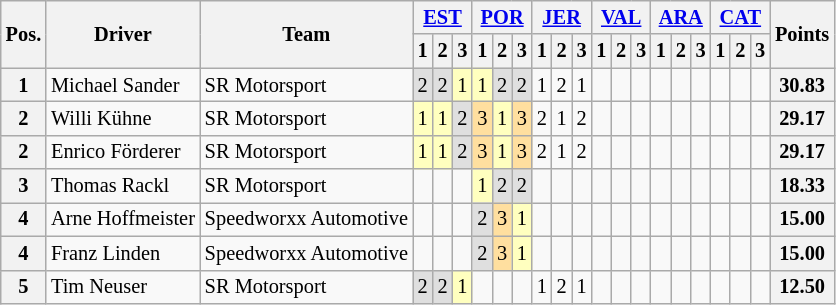<table class="wikitable" style="font-size: 85%">
<tr>
<th rowspan="2">Pos.</th>
<th rowspan="2">Driver</th>
<th rowspan="2">Team</th>
<th colspan="3"><a href='#'>EST</a><br></th>
<th colspan="3"><a href='#'>POR</a><br></th>
<th colspan="3"><a href='#'>JER</a><br></th>
<th colspan="3"><a href='#'>VAL</a><br></th>
<th colspan="3"><a href='#'>ARA</a><br></th>
<th colspan="3"><a href='#'>CAT</a><br></th>
<th rowspan="2">Points</th>
</tr>
<tr>
<th>1</th>
<th>2</th>
<th>3</th>
<th>1</th>
<th>2</th>
<th>3</th>
<th>1</th>
<th>2</th>
<th>3</th>
<th>1</th>
<th>2</th>
<th>3</th>
<th>1</th>
<th>2</th>
<th>3</th>
<th>1</th>
<th>2</th>
<th>3</th>
</tr>
<tr>
<th>1</th>
<td> Michael Sander</td>
<td> SR Motorsport</td>
<td style="background:#dfdfdf;" align="center">2</td>
<td style="background:#dfdfdf;" align="center">2</td>
<td style="background:#ffffbf;" align="center">1</td>
<td style="background:#ffffbf;" align="center">1</td>
<td style="background:#dfdfdf;" align="center">2</td>
<td style="background:#dfdfdf;" align="center">2</td>
<td>1</td>
<td>2</td>
<td>1</td>
<td></td>
<td></td>
<td></td>
<td></td>
<td></td>
<td></td>
<td></td>
<td></td>
<td></td>
<th>30.83</th>
</tr>
<tr>
<th>2</th>
<td> Willi Kühne</td>
<td> SR Motorsport</td>
<td style="background:#ffffbf;" align="center">1</td>
<td style="background:#ffffbf;" align="center">1</td>
<td style="background:#dfdfdf;" align="center">2</td>
<td style="background:#ffdf9f;" align="center">3</td>
<td style="background:#ffffbf;" align="center">1</td>
<td style="background:#ffdf9f;" align="center">3</td>
<td>2</td>
<td>1</td>
<td>2</td>
<td></td>
<td></td>
<td></td>
<td></td>
<td></td>
<td></td>
<td></td>
<td></td>
<td></td>
<th>29.17</th>
</tr>
<tr>
<th>2</th>
<td> Enrico Förderer</td>
<td> SR Motorsport</td>
<td style="background:#ffffbf;" align="center">1</td>
<td style="background:#ffffbf;" align="center">1</td>
<td style="background:#dfdfdf;" align="center">2</td>
<td style="background:#ffdf9f;" align="center">3</td>
<td style="background:#ffffbf;" align="center">1</td>
<td style="background:#ffdf9f;" align="center">3</td>
<td>2</td>
<td>1</td>
<td>2</td>
<td></td>
<td></td>
<td></td>
<td></td>
<td></td>
<td></td>
<td></td>
<td></td>
<td></td>
<th>29.17</th>
</tr>
<tr>
<th>3</th>
<td> Thomas Rackl</td>
<td> SR Motorsport</td>
<td></td>
<td></td>
<td></td>
<td style="background:#ffffbf;" align="center">1</td>
<td style="background:#dfdfdf;" align="center">2</td>
<td style="background:#dfdfdf;" align="center">2</td>
<td></td>
<td></td>
<td></td>
<td></td>
<td></td>
<td></td>
<td></td>
<td></td>
<td></td>
<td></td>
<td></td>
<td></td>
<th>18.33</th>
</tr>
<tr>
<th>4</th>
<td> Arne Hoffmeister</td>
<td> Speedworxx Automotive</td>
<td></td>
<td></td>
<td></td>
<td style="background:#dfdfdf;" align="center">2</td>
<td style="background:#ffdf9f;" align="center">3</td>
<td style="background:#ffffbf;" align="center">1</td>
<td></td>
<td></td>
<td></td>
<td></td>
<td></td>
<td></td>
<td></td>
<td></td>
<td></td>
<td></td>
<td></td>
<td></td>
<th>15.00</th>
</tr>
<tr>
<th>4</th>
<td> Franz Linden</td>
<td> Speedworxx Automotive</td>
<td></td>
<td></td>
<td></td>
<td style="background:#dfdfdf;" align="center">2</td>
<td style="background:#ffdf9f;" align="center">3</td>
<td style="background:#ffffbf;" align="center">1</td>
<td></td>
<td></td>
<td></td>
<td></td>
<td></td>
<td></td>
<td></td>
<td></td>
<td></td>
<td></td>
<td></td>
<td></td>
<th>15.00</th>
</tr>
<tr>
<th>5</th>
<td> Tim Neuser</td>
<td> SR Motorsport</td>
<td style="background:#dfdfdf;" align="center">2</td>
<td style="background:#dfdfdf;" align="center">2</td>
<td style="background:#ffffbf;" align="center">1</td>
<td></td>
<td></td>
<td></td>
<td>1</td>
<td>2</td>
<td>1</td>
<td></td>
<td></td>
<td></td>
<td></td>
<td></td>
<td></td>
<td></td>
<td></td>
<td></td>
<th>12.50</th>
</tr>
</table>
